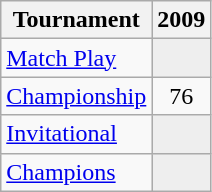<table class="wikitable" style="text-align:center;">
<tr>
<th>Tournament</th>
<th>2009</th>
</tr>
<tr>
<td align="left"><a href='#'>Match Play</a></td>
<td style="background:#eeeeee;"></td>
</tr>
<tr>
<td align="left"><a href='#'>Championship</a></td>
<td>76</td>
</tr>
<tr>
<td align="left"><a href='#'>Invitational</a></td>
<td style="background:#eeeeee;"></td>
</tr>
<tr>
<td align="left"><a href='#'>Champions</a></td>
<td style="background:#eeeeee;"></td>
</tr>
</table>
